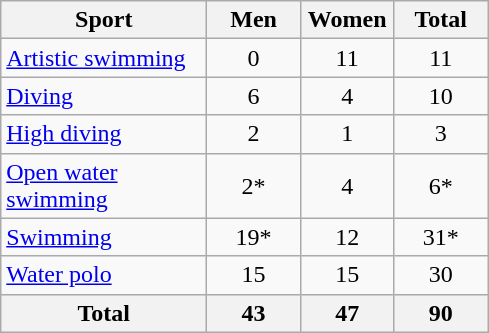<table class="wikitable sortable" style="text-align:center;">
<tr>
<th width=130>Sport</th>
<th width=55>Men</th>
<th width=55>Women</th>
<th width=55>Total</th>
</tr>
<tr>
<td align=left><a href='#'>Artistic swimming</a></td>
<td>0</td>
<td>11</td>
<td>11</td>
</tr>
<tr>
<td align=left><a href='#'>Diving</a></td>
<td>6</td>
<td>4</td>
<td>10</td>
</tr>
<tr>
<td align=left><a href='#'>High diving</a></td>
<td>2</td>
<td>1</td>
<td>3</td>
</tr>
<tr>
<td align=left><a href='#'>Open water swimming</a></td>
<td>2*</td>
<td>4</td>
<td>6*</td>
</tr>
<tr>
<td align=left><a href='#'>Swimming</a></td>
<td>19*</td>
<td>12</td>
<td>31*</td>
</tr>
<tr>
<td align=left><a href='#'>Water polo</a></td>
<td>15</td>
<td>15</td>
<td>30</td>
</tr>
<tr>
<th>Total</th>
<th>43</th>
<th>47</th>
<th><strong>90</strong></th>
</tr>
</table>
